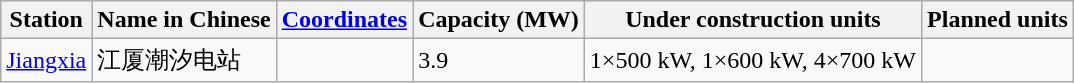<table class="wikitable sortable">
<tr>
<th>Station</th>
<th>Name in Chinese</th>
<th><a href='#'>Coordinates</a></th>
<th>Capacity (MW)</th>
<th>Under construction units</th>
<th>Planned units</th>
</tr>
<tr>
<td><a href='#'>Jiangxia</a></td>
<td>江厦潮汐电站</td>
<td></td>
<td>3.9</td>
<td>1×500 kW, 1×600 kW, 4×700 kW</td>
<td></td>
</tr>
</table>
